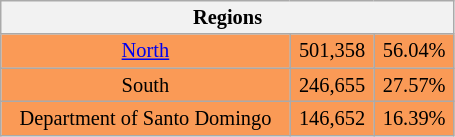<table class="wikitable" id="cx9" style="text-align:center;clear:all; margin-right:8px; font-size:85%;" width="24%">
<tr>
<th colspan="8">Regions</th>
</tr>
<tr bgcolor="#FA9A56">
<td><a href='#'>North</a></td>
<td align="center">501,358</td>
<td align="center">56.04%</td>
</tr>
<tr bgcolor="#FA9A56">
<td>South</td>
<td align="center">246,655</td>
<td align="center">27.57%</td>
</tr>
<tr bgcolor="#FA9A56">
<td>Department of Santo Domingo</td>
<td align="center">146,652</td>
<td align="center">16.39%</td>
</tr>
</table>
